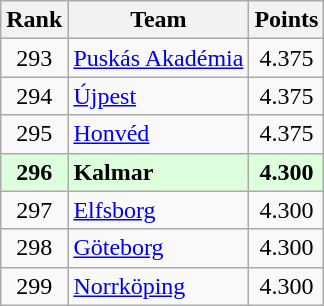<table class="wikitable" style="text-align: center;">
<tr>
<th>Rank</th>
<th>Team</th>
<th>Points</th>
</tr>
<tr>
<td>293</td>
<td align=left> <a href='#'>Puskás Akadémia</a></td>
<td>4.375</td>
</tr>
<tr>
<td>294</td>
<td align=left> <a href='#'>Újpest</a></td>
<td>4.375</td>
</tr>
<tr>
<td>295</td>
<td align=left> <a href='#'>Honvéd</a></td>
<td>4.375</td>
</tr>
<tr bgcolor="#ddffdd">
<td><strong>296</strong></td>
<td align=left> <strong>Kalmar</strong></td>
<td><strong>4.300</strong></td>
</tr>
<tr>
<td>297</td>
<td align=left> <a href='#'>Elfsborg</a></td>
<td>4.300</td>
</tr>
<tr>
<td>298</td>
<td align=left> <a href='#'>Göteborg</a></td>
<td>4.300</td>
</tr>
<tr>
<td>299</td>
<td align=left> <a href='#'>Norrköping</a></td>
<td>4.300</td>
</tr>
</table>
